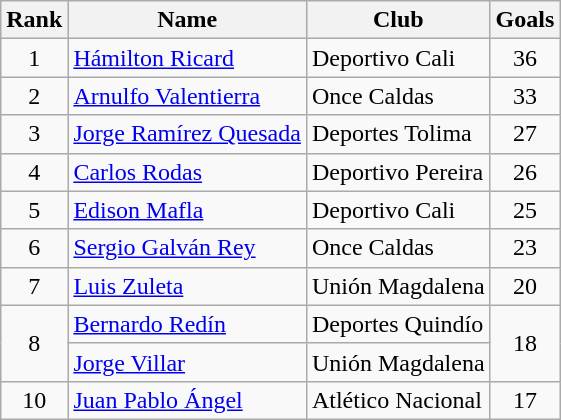<table class="wikitable" border="1">
<tr>
<th>Rank</th>
<th>Name</th>
<th>Club</th>
<th>Goals</th>
</tr>
<tr>
<td align=center>1</td>
<td> <a href='#'>Hámilton Ricard</a></td>
<td>Deportivo Cali</td>
<td align=center>36</td>
</tr>
<tr>
<td align=center>2</td>
<td> <a href='#'>Arnulfo Valentierra</a></td>
<td>Once Caldas</td>
<td align=center>33</td>
</tr>
<tr>
<td align=center>3</td>
<td> <a href='#'>Jorge Ramírez Quesada</a></td>
<td>Deportes Tolima</td>
<td align=center>27</td>
</tr>
<tr>
<td align=center>4</td>
<td> <a href='#'>Carlos Rodas</a></td>
<td>Deportivo Pereira</td>
<td align=center>26</td>
</tr>
<tr>
<td align=center>5</td>
<td> <a href='#'>Edison Mafla</a></td>
<td>Deportivo Cali</td>
<td align=center>25</td>
</tr>
<tr>
<td align=center>6</td>
<td> <a href='#'>Sergio Galván Rey</a></td>
<td>Once Caldas</td>
<td align=center>23</td>
</tr>
<tr>
<td align=center>7</td>
<td> <a href='#'>Luis Zuleta</a></td>
<td>Unión Magdalena</td>
<td align=center>20</td>
</tr>
<tr>
<td rowspan=2 align=center>8</td>
<td> <a href='#'>Bernardo Redín</a></td>
<td>Deportes Quindío</td>
<td rowspan=2 align=center>18</td>
</tr>
<tr>
<td> <a href='#'>Jorge Villar</a></td>
<td>Unión Magdalena</td>
</tr>
<tr>
<td align=center>10</td>
<td> <a href='#'>Juan Pablo Ángel</a></td>
<td>Atlético Nacional</td>
<td align=center>17</td>
</tr>
</table>
